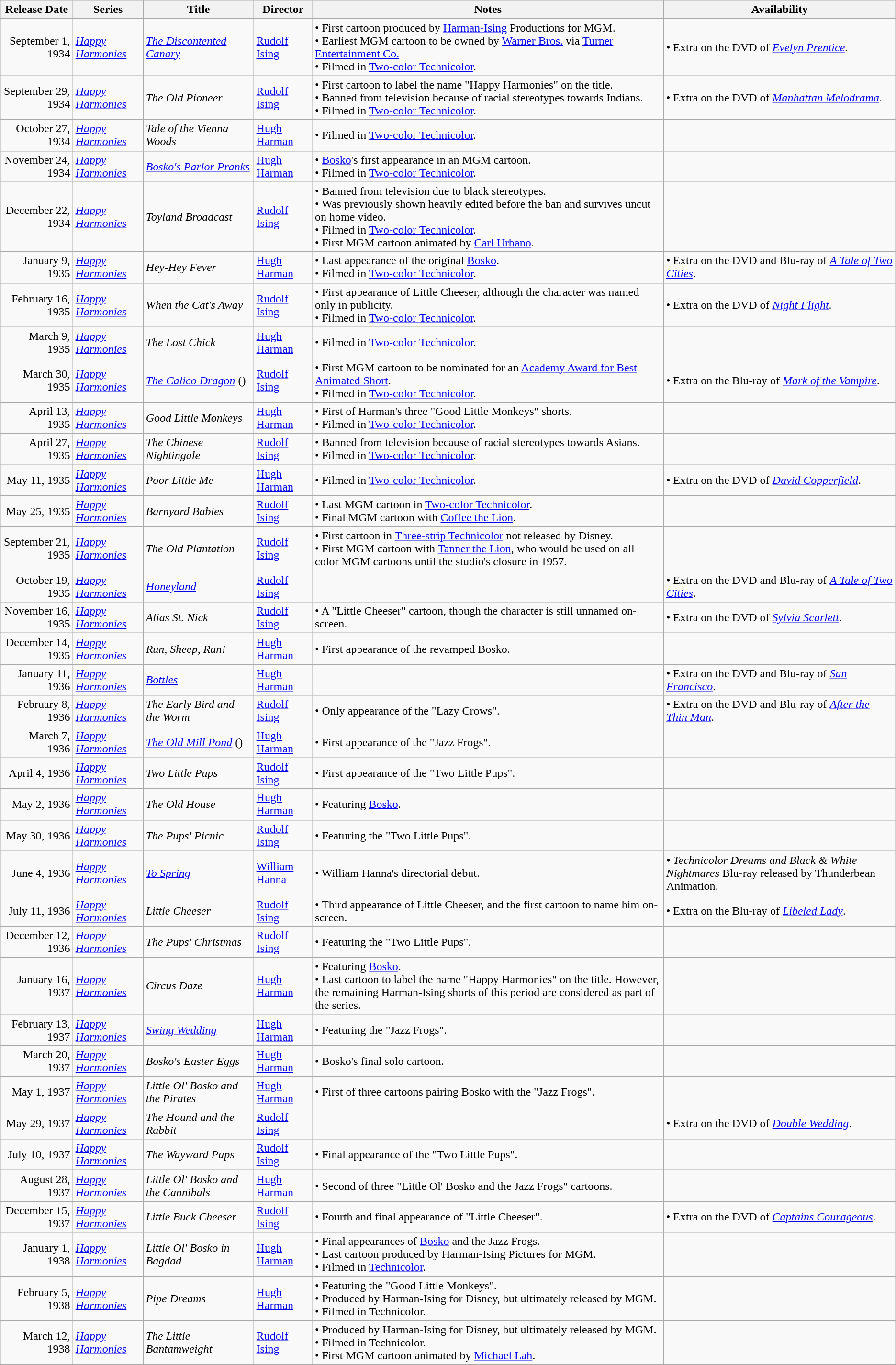<table class="wikitable sortable">
<tr>
<th>Release Date</th>
<th>Series</th>
<th>Title</th>
<th>Director</th>
<th>Notes</th>
<th>Availability</th>
</tr>
<tr>
<td style="text-align: right">September 1, 1934</td>
<td><em><a href='#'>Happy Harmonies</a></em></td>
<td><em><a href='#'>The Discontented Canary</a></em></td>
<td><a href='#'>Rudolf Ising</a></td>
<td>• First cartoon produced by <a href='#'>Harman-Ising</a> Productions for MGM.<br>• Earliest MGM cartoon to be owned by <a href='#'>Warner Bros.</a> via <a href='#'>Turner Entertainment Co.</a><br>• Filmed in <a href='#'>Two-color Technicolor</a>.</td>
<td>• Extra on the DVD of <em><a href='#'>Evelyn Prentice</a></em>.</td>
</tr>
<tr>
<td style="text-align: right">September 29, 1934</td>
<td><em><a href='#'>Happy Harmonies</a></em></td>
<td><em>The Old Pioneer</em></td>
<td><a href='#'>Rudolf Ising</a></td>
<td>• First cartoon to label the name "Happy Harmonies" on the title.<br>• Banned from television because of racial stereotypes towards Indians.<br>• Filmed in <a href='#'>Two-color Technicolor</a>.</td>
<td>• Extra on the DVD of <em><a href='#'>Manhattan Melodrama</a></em>.</td>
</tr>
<tr>
<td style="text-align: right">October 27, 1934</td>
<td><em><a href='#'>Happy Harmonies</a></em></td>
<td><em>Tale of the Vienna Woods</em></td>
<td><a href='#'>Hugh Harman</a></td>
<td>• Filmed in <a href='#'>Two-color Technicolor</a>.</td>
<td></td>
</tr>
<tr>
<td style="text-align: right">November 24, 1934</td>
<td><em><a href='#'>Happy Harmonies</a></em></td>
<td><em><a href='#'>Bosko's Parlor Pranks</a></em></td>
<td><a href='#'>Hugh Harman</a></td>
<td>• <a href='#'>Bosko</a>'s first appearance in an MGM cartoon.<br>• Filmed in <a href='#'>Two-color Technicolor</a>.</td>
<td></td>
</tr>
<tr>
<td style="text-align: right">December 22, 1934</td>
<td><em><a href='#'>Happy Harmonies</a></em></td>
<td><em>Toyland Broadcast</em></td>
<td><a href='#'>Rudolf Ising</a></td>
<td>• Banned from television due to black stereotypes.<br>• Was previously shown heavily edited before the ban and survives uncut on home video.<br>• Filmed in <a href='#'>Two-color Technicolor</a>.<br>• First MGM cartoon animated by <a href='#'>Carl Urbano</a>.</td>
<td></td>
</tr>
<tr>
<td style="text-align: right">January 9, 1935</td>
<td><em><a href='#'>Happy Harmonies</a></em></td>
<td><em>Hey-Hey Fever</em></td>
<td><a href='#'>Hugh Harman</a></td>
<td>• Last appearance of the original <a href='#'>Bosko</a>.<br>• Filmed in <a href='#'>Two-color Technicolor</a>.</td>
<td>• Extra on the DVD and Blu-ray of <a href='#'><em>A Tale of Two Cities</em></a>.</td>
</tr>
<tr>
<td style="text-align: right">February 16, 1935</td>
<td><em><a href='#'>Happy Harmonies</a></em></td>
<td><em>When the Cat's Away</em></td>
<td><a href='#'>Rudolf Ising</a></td>
<td>• First appearance of Little Cheeser, although the character was named only in publicity.<br>• Filmed in <a href='#'>Two-color Technicolor</a>.</td>
<td>• Extra on the DVD of <a href='#'><em>Night Flight</em></a>.</td>
</tr>
<tr>
<td style="text-align: right">March 9, 1935</td>
<td><em><a href='#'>Happy Harmonies</a></em></td>
<td><em>The Lost Chick</em></td>
<td><a href='#'>Hugh Harman</a></td>
<td>• Filmed in <a href='#'>Two-color Technicolor</a>.</td>
<td></td>
</tr>
<tr>
<td style="text-align: right">March 30, 1935</td>
<td><em><a href='#'>Happy Harmonies</a></em></td>
<td><em><a href='#'>The Calico Dragon</a></em> ()</td>
<td><a href='#'>Rudolf Ising</a></td>
<td>• First MGM cartoon to be nominated for an <a href='#'>Academy Award for Best Animated Short</a>.<br>• Filmed in <a href='#'>Two-color Technicolor</a>.</td>
<td>• Extra on the Blu-ray of <em><a href='#'>Mark of the Vampire</a></em>.</td>
</tr>
<tr>
<td style="text-align: right">April 13, 1935</td>
<td><em><a href='#'>Happy Harmonies</a></em></td>
<td><em>Good Little Monkeys</em></td>
<td><a href='#'>Hugh Harman</a></td>
<td>• First of Harman's three "Good Little Monkeys" shorts. <br>• Filmed in <a href='#'>Two-color Technicolor</a>.</td>
<td></td>
</tr>
<tr>
<td style="text-align: right">April 27, 1935</td>
<td><em><a href='#'>Happy Harmonies</a></em></td>
<td><em>The Chinese Nightingale</em></td>
<td><a href='#'>Rudolf Ising</a></td>
<td>• Banned from television because of racial stereotypes towards Asians.<br>• Filmed in <a href='#'>Two-color Technicolor</a>.</td>
<td></td>
</tr>
<tr>
<td style="text-align: right">May 11, 1935</td>
<td><em><a href='#'>Happy Harmonies</a></em></td>
<td><em>Poor Little Me</em></td>
<td><a href='#'>Hugh Harman</a></td>
<td>• Filmed in <a href='#'>Two-color Technicolor</a>.</td>
<td>• Extra on the DVD of <a href='#'><em>David Copperfield</em></a>.</td>
</tr>
<tr>
<td style="text-align: right">May 25, 1935</td>
<td><em><a href='#'>Happy Harmonies</a></em></td>
<td><em>Barnyard Babies</em></td>
<td><a href='#'>Rudolf Ising</a></td>
<td>• Last MGM cartoon in <a href='#'>Two-color Technicolor</a>.<br>• Final MGM cartoon with <a href='#'>Coffee the Lion</a>.</td>
<td></td>
</tr>
<tr>
<td style="text-align: right">September 21, 1935</td>
<td><em><a href='#'>Happy Harmonies</a></em></td>
<td><em>The Old Plantation</em></td>
<td><a href='#'>Rudolf Ising</a></td>
<td>• First cartoon in <a href='#'>Three-strip Technicolor</a> not released by Disney.<br>• First MGM cartoon with <a href='#'>Tanner the Lion</a>, who would be used on all color MGM cartoons until the studio's closure in 1957.</td>
<td></td>
</tr>
<tr>
<td style="text-align: right">October 19, 1935</td>
<td><em><a href='#'>Happy Harmonies</a></em></td>
<td><em><a href='#'>Honeyland</a></em></td>
<td><a href='#'>Rudolf Ising</a></td>
<td></td>
<td>• Extra on the DVD and Blu-ray of <a href='#'><em>A Tale of Two Cities</em></a>.</td>
</tr>
<tr>
<td style="text-align: right">November 16, 1935</td>
<td><em><a href='#'>Happy Harmonies</a></em></td>
<td><em>Alias St. Nick</em></td>
<td><a href='#'>Rudolf Ising</a></td>
<td>• A "Little Cheeser" cartoon, though the character is still unnamed on-screen.</td>
<td>• Extra on the DVD of <em><a href='#'>Sylvia Scarlett</a></em>.</td>
</tr>
<tr>
<td style="text-align: right">December 14, 1935</td>
<td><em><a href='#'>Happy Harmonies</a></em></td>
<td><em>Run, Sheep, Run!</em></td>
<td><a href='#'>Hugh Harman</a></td>
<td>• First appearance of the revamped Bosko.</td>
<td></td>
</tr>
<tr>
<td style="text-align: right">January 11, 1936</td>
<td><em><a href='#'>Happy Harmonies</a></em></td>
<td><em><a href='#'>Bottles</a></em></td>
<td><a href='#'>Hugh Harman</a></td>
<td></td>
<td>• Extra on the DVD and Blu-ray of <a href='#'><em>San Francisco</em></a>.</td>
</tr>
<tr>
<td style="text-align: right">February 8, 1936</td>
<td><em><a href='#'>Happy Harmonies</a></em></td>
<td><em>The Early Bird and the Worm</em></td>
<td><a href='#'>Rudolf Ising</a></td>
<td>• Only appearance of the "Lazy Crows".</td>
<td>• Extra on the DVD and Blu-ray of <em><a href='#'>After the Thin Man</a></em>.</td>
</tr>
<tr>
<td style="text-align: right">March 7, 1936</td>
<td><em><a href='#'>Happy Harmonies</a></em></td>
<td><em><a href='#'>The Old Mill Pond</a></em> ()</td>
<td><a href='#'>Hugh Harman</a></td>
<td>• First appearance of the "Jazz Frogs".</td>
<td></td>
</tr>
<tr>
<td style="text-align: right">April 4, 1936</td>
<td><em><a href='#'>Happy Harmonies</a></em></td>
<td><em>Two Little Pups</em></td>
<td><a href='#'>Rudolf Ising</a></td>
<td>• First appearance of the "Two Little Pups".</td>
<td></td>
</tr>
<tr>
<td style="text-align: right">May 2, 1936</td>
<td><em><a href='#'>Happy Harmonies</a></em></td>
<td><em>The Old House</em></td>
<td><a href='#'>Hugh Harman</a></td>
<td>• Featuring <a href='#'>Bosko</a>.</td>
<td></td>
</tr>
<tr>
<td style="text-align: right">May 30, 1936</td>
<td><em><a href='#'>Happy Harmonies</a></em></td>
<td><em>The Pups' Picnic</em></td>
<td><a href='#'>Rudolf Ising</a></td>
<td>• Featuring the "Two Little Pups".</td>
<td></td>
</tr>
<tr>
<td style="text-align: right">June 4, 1936</td>
<td><em><a href='#'>Happy Harmonies</a></em></td>
<td><em><a href='#'>To Spring</a></em></td>
<td><a href='#'>William Hanna</a></td>
<td>• William Hanna's directorial debut.</td>
<td><em>• Technicolor Dreams and Black & White Nightmares</em> Blu-ray released by Thunderbean Animation.</td>
</tr>
<tr>
<td style="text-align: right">July 11, 1936</td>
<td><em><a href='#'>Happy Harmonies</a></em></td>
<td><em>Little Cheeser</em></td>
<td><a href='#'>Rudolf Ising</a></td>
<td>• Third appearance of Little Cheeser, and the first cartoon to name him on-screen.</td>
<td>• Extra on the Blu-ray of <em><a href='#'>Libeled Lady</a></em>.</td>
</tr>
<tr>
<td style="text-align: right">December 12, 1936</td>
<td><em><a href='#'>Happy Harmonies</a></em></td>
<td><em>The Pups' Christmas</em></td>
<td><a href='#'>Rudolf Ising</a></td>
<td>• Featuring the "Two Little Pups".</td>
<td></td>
</tr>
<tr>
<td style="text-align: right">January 16, 1937</td>
<td><em><a href='#'>Happy Harmonies</a></em></td>
<td><em>Circus Daze</em></td>
<td><a href='#'>Hugh Harman</a></td>
<td>• Featuring <a href='#'>Bosko</a>.<br>• Last cartoon to label the name "Happy Harmonies" on the title. However, the remaining Harman-Ising shorts of this period are considered as part of the series.</td>
<td></td>
</tr>
<tr>
<td style="text-align: right">February 13, 1937</td>
<td><em><a href='#'>Happy Harmonies</a></em></td>
<td><em><a href='#'>Swing Wedding</a></em></td>
<td><a href='#'>Hugh Harman</a></td>
<td>• Featuring the "Jazz Frogs".</td>
<td></td>
</tr>
<tr>
<td style="text-align: right">March 20, 1937</td>
<td><em><a href='#'>Happy Harmonies</a></em></td>
<td><em>Bosko's Easter Eggs</em></td>
<td><a href='#'>Hugh Harman</a></td>
<td>• Bosko's final solo cartoon.</td>
<td></td>
</tr>
<tr>
<td style="text-align: right">May 1, 1937</td>
<td><em><a href='#'>Happy Harmonies</a></em></td>
<td><em>Little Ol' Bosko and the Pirates</em></td>
<td><a href='#'>Hugh Harman</a></td>
<td>• First of three cartoons pairing Bosko with the "Jazz Frogs".</td>
<td></td>
</tr>
<tr>
<td style="text-align: right">May 29, 1937</td>
<td><em><a href='#'>Happy Harmonies</a></em></td>
<td><em>The Hound and the Rabbit</em></td>
<td><a href='#'>Rudolf Ising</a></td>
<td></td>
<td>• Extra on the DVD of <a href='#'><em>Double Wedding</em></a>.</td>
</tr>
<tr>
<td style="text-align: right">July 10, 1937</td>
<td><em><a href='#'>Happy Harmonies</a></em></td>
<td><em>The Wayward Pups</em></td>
<td><a href='#'>Rudolf Ising</a></td>
<td>• Final appearance of the "Two Little Pups".</td>
<td></td>
</tr>
<tr>
<td style="text-align: right">August 28, 1937</td>
<td><em><a href='#'>Happy Harmonies</a></em></td>
<td><em>Little Ol' Bosko and the Cannibals</em></td>
<td><a href='#'>Hugh Harman</a></td>
<td>• Second of three "Little Ol' Bosko and the Jazz Frogs" cartoons.</td>
<td></td>
</tr>
<tr>
<td style="text-align: right">December 15, 1937</td>
<td><em><a href='#'>Happy Harmonies</a></em></td>
<td><em>Little Buck Cheeser</em></td>
<td><a href='#'>Rudolf Ising</a></td>
<td>• Fourth and final appearance of "Little Cheeser".</td>
<td>• Extra on the DVD of <a href='#'><em>Captains Courageous</em></a>.</td>
</tr>
<tr>
<td style="text-align: right">January 1, 1938</td>
<td><em><a href='#'>Happy Harmonies</a></em></td>
<td><em>Little Ol' Bosko in Bagdad</em></td>
<td><a href='#'>Hugh Harman</a></td>
<td>• Final appearances of <a href='#'>Bosko</a> and the Jazz Frogs.<br>• Last cartoon produced by Harman-Ising Pictures for MGM.<br>• Filmed in <a href='#'>Technicolor</a>.</td>
<td></td>
</tr>
<tr>
<td style="text-align: right">February 5, 1938</td>
<td><em><a href='#'>Happy Harmonies</a></em></td>
<td><em>Pipe Dreams</em></td>
<td><a href='#'>Hugh Harman</a></td>
<td>• Featuring the "Good Little Monkeys".<br>• Produced by Harman-Ising for Disney, but ultimately released by MGM.<br>• Filmed in Technicolor.</td>
<td></td>
</tr>
<tr>
<td style="text-align: right">March 12, 1938</td>
<td><em><a href='#'>Happy Harmonies</a></em></td>
<td><em>The Little Bantamweight</em></td>
<td><a href='#'>Rudolf Ising</a></td>
<td>• Produced by Harman-Ising for Disney, but ultimately released by MGM.<br>• Filmed in Technicolor.<br>• First MGM cartoon animated by <a href='#'>Michael Lah</a>.</td>
<td></td>
</tr>
</table>
